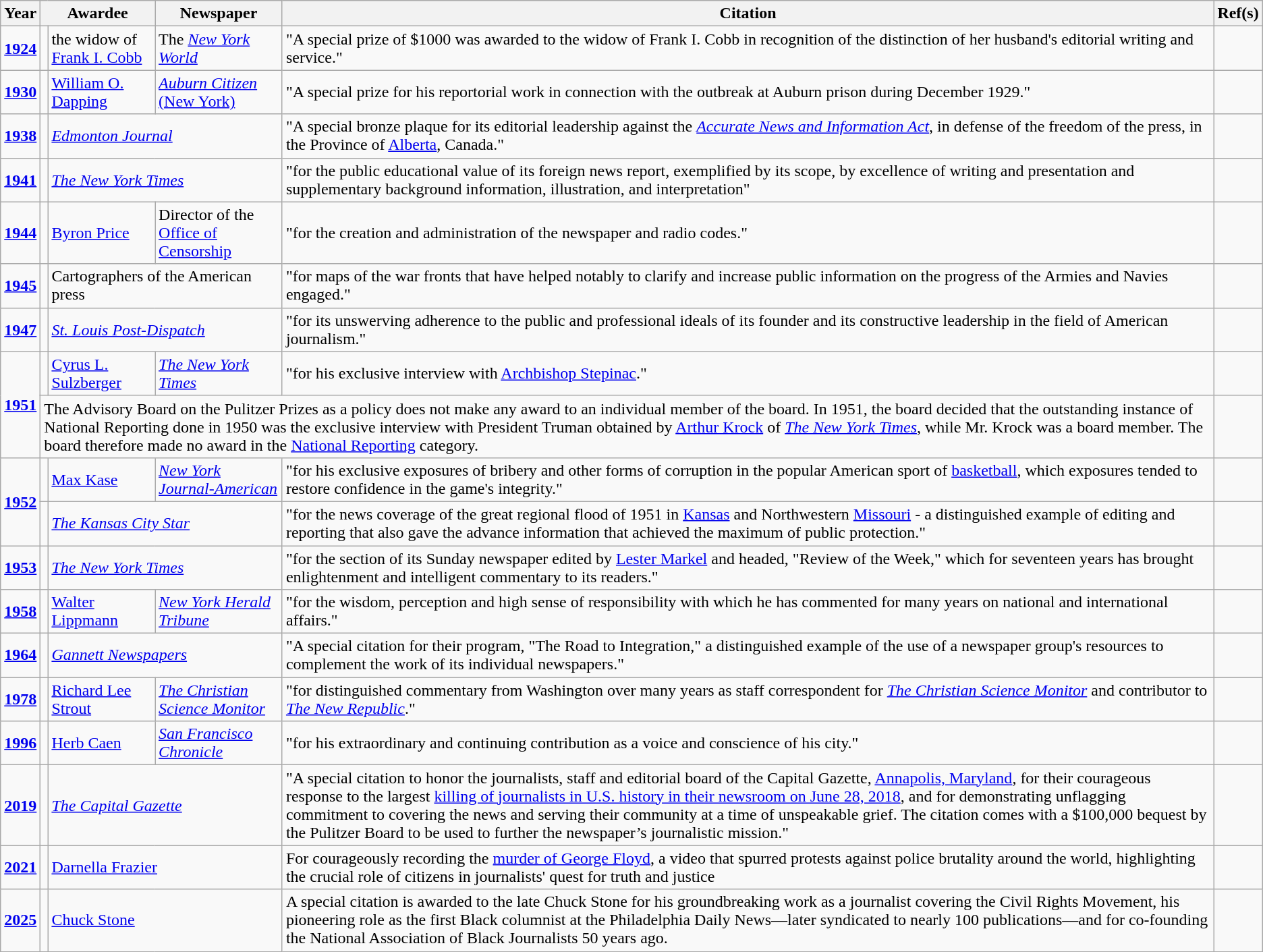<table class="wikitable">
<tr>
<th>Year</th>
<th colspan="2">Awardee</th>
<th>Newspaper</th>
<th>Citation</th>
<th>Ref(s)</th>
</tr>
<tr>
<td><a href='#'><strong>1924</strong></a></td>
<td></td>
<td>the widow of <a href='#'>Frank I. Cobb</a></td>
<td>The <em><a href='#'>New York World</a></em></td>
<td>"A special prize of $1000 was awarded to the widow of Frank I. Cobb in recognition of the distinction of her husband's editorial writing and service."</td>
<td></td>
</tr>
<tr>
<td><strong><a href='#'>1930</a></strong></td>
<td></td>
<td><a href='#'>William O. Dapping</a></td>
<td><a href='#'><em>Auburn Citizen</em> (New York)</a></td>
<td>"A special prize for his reportorial work in connection with the outbreak at Auburn prison during December 1929."</td>
<td></td>
</tr>
<tr>
<td><strong><a href='#'>1938</a></strong></td>
<td></td>
<td colspan="2"><em><a href='#'>Edmonton Journal</a></em></td>
<td>"A special bronze plaque for its editorial leadership against the <em><a href='#'>Accurate News and Information Act</a></em>, in defense of the freedom of the press, in the Province of <a href='#'>Alberta</a>, Canada."</td>
<td></td>
</tr>
<tr>
<td><strong><a href='#'>1941</a></strong></td>
<td></td>
<td colspan="2"><em><a href='#'>The New York Times</a></em></td>
<td>"for the public educational value of its foreign news report, exemplified by its scope, by excellence of writing and presentation and supplementary background information, illustration, and interpretation"</td>
<td></td>
</tr>
<tr>
<td><strong><a href='#'>1944</a></strong></td>
<td></td>
<td><a href='#'>Byron Price</a></td>
<td>Director of the <a href='#'>Office of Censorship</a></td>
<td>"for the creation and administration of the newspaper and radio codes."</td>
<td></td>
</tr>
<tr>
<td><strong><a href='#'>1945</a></strong></td>
<td></td>
<td colspan="2">Cartographers of the American press</td>
<td>"for maps of the war fronts that have helped notably to clarify and increase public information on the progress of the Armies and Navies engaged."</td>
<td></td>
</tr>
<tr>
<td><strong><a href='#'>1947</a></strong></td>
<td></td>
<td colspan="2"><em><a href='#'>St. Louis Post-Dispatch</a></em></td>
<td>"for its unswerving adherence to the public and professional ideals of its founder and its constructive leadership in the field of American journalism."</td>
<td></td>
</tr>
<tr>
<td rowspan="2"><strong><a href='#'>1951</a></strong></td>
<td></td>
<td><a href='#'>Cyrus L. Sulzberger</a></td>
<td><em><a href='#'>The New York Times</a></em></td>
<td>"for his exclusive interview with <a href='#'>Archbishop Stepinac</a>."</td>
<td></td>
</tr>
<tr>
<td colspan="4">The Advisory Board on the Pulitzer Prizes as a policy does not make any award to an individual member of the board. In 1951, the board decided that the outstanding instance of National Reporting done in 1950 was the exclusive interview with President Truman obtained by <a href='#'>Arthur Krock</a> of <em><a href='#'>The New York Times</a></em>, while Mr. Krock was a board member. The board therefore made no award in the <a href='#'>National Reporting</a> category.</td>
<td></td>
</tr>
<tr>
<td rowspan="2"><strong><a href='#'>1952</a></strong></td>
<td></td>
<td><a href='#'>Max Kase</a></td>
<td><em><a href='#'>New York Journal-American</a></em></td>
<td>"for his exclusive exposures of bribery and other forms of corruption in the popular American sport of <a href='#'>basketball</a>, which exposures tended to restore confidence in the game's integrity."</td>
<td></td>
</tr>
<tr>
<td></td>
<td colspan="2"><em><a href='#'>The Kansas City Star</a></em></td>
<td>"for the news coverage of the great regional flood of 1951 in <a href='#'>Kansas</a> and Northwestern <a href='#'>Missouri</a> - a distinguished example of editing and reporting that also gave the advance information that achieved the maximum of public protection."</td>
<td></td>
</tr>
<tr>
<td><strong><a href='#'>1953</a></strong></td>
<td></td>
<td colspan="2"><em><a href='#'>The New York Times</a></em></td>
<td>"for the section of its Sunday newspaper edited by <a href='#'>Lester Markel</a> and headed, "Review of the Week," which for seventeen years has brought enlightenment and intelligent commentary to its readers."</td>
<td></td>
</tr>
<tr>
<td><strong><a href='#'>1958</a></strong></td>
<td></td>
<td><a href='#'>Walter Lippmann</a></td>
<td><em><a href='#'>New York Herald Tribune</a></em></td>
<td>"for the wisdom, perception and high sense of responsibility with which he has commented for many years on national and international affairs."</td>
<td></td>
</tr>
<tr>
<td><strong><a href='#'>1964</a></strong></td>
<td></td>
<td colspan="2"><em><a href='#'>Gannett Newspapers</a></em></td>
<td>"A special citation for their program, "The Road to Integration," a distinguished example of the use of a newspaper group's resources to complement the work of its individual newspapers."</td>
<td></td>
</tr>
<tr>
<td><strong><a href='#'>1978</a></strong></td>
<td></td>
<td><a href='#'>Richard Lee Strout</a></td>
<td><em><a href='#'>The Christian Science Monitor</a></em></td>
<td>"for distinguished commentary from Washington over many years as staff correspondent for <em><a href='#'>The Christian Science Monitor</a></em> and contributor to <em><a href='#'>The New Republic</a></em>."</td>
<td></td>
</tr>
<tr>
<td><a href='#'><strong>1996</strong></a></td>
<td></td>
<td><a href='#'>Herb Caen</a></td>
<td><em><a href='#'>San Francisco Chronicle</a></em></td>
<td>"for his extraordinary and continuing contribution as a voice and conscience of his city."</td>
<td></td>
</tr>
<tr>
<td><strong><a href='#'>2019</a></strong></td>
<td></td>
<td colspan="2"><em><a href='#'>The Capital Gazette</a></em></td>
<td>"A special citation to honor the journalists, staff and editorial board of the Capital Gazette, <a href='#'>Annapolis, Maryland</a>, for their courageous response to the largest <a href='#'>killing of journalists in U.S. history in their newsroom on June 28, 2018</a>, and for demonstrating unflagging commitment to covering the news and serving their community at a time of unspeakable grief. The citation comes with a $100,000 bequest by the Pulitzer Board to be used to further the newspaper’s journalistic mission."</td>
<td></td>
</tr>
<tr>
<td><strong><a href='#'>2021</a></strong></td>
<td></td>
<td colspan="2"><a href='#'>Darnella Frazier</a></td>
<td>For courageously recording the <a href='#'>murder of George Floyd</a>, a video that spurred protests against police brutality around the world, highlighting the crucial role of citizens in journalists' quest for truth and justice</td>
<td></td>
</tr>
<tr>
<td><strong><a href='#'>2025</a></strong></td>
<td></td>
<td colspan="2"><a href='#'>Chuck Stone</a></td>
<td>A special citation is awarded to the late Chuck Stone for his groundbreaking work as a journalist covering the Civil Rights Movement, his pioneering role as the first Black columnist at the Philadelphia Daily News—later syndicated to nearly 100 publications—and for co-founding the National Association of Black Journalists 50 years ago.</td>
<td></td>
</tr>
</table>
